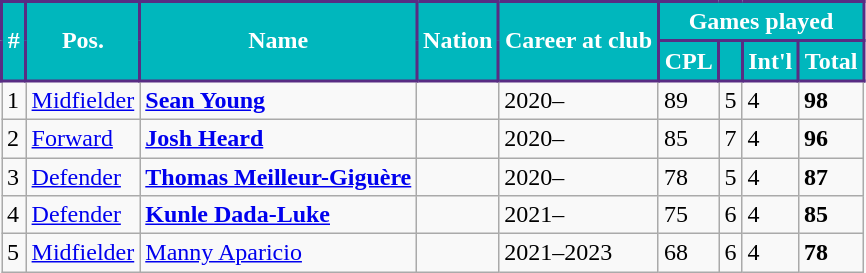<table class="wikitable">
<tr>
<th rowspan="2" style="background:#00b7bd; color:#fff; border:2px solid #582c83;">#</th>
<th rowspan="2" style="background:#00b7bd; color:#fff; border:2px solid #582c83;">Pos.</th>
<th rowspan="2" style="background:#00b7bd; color:#fff; border:2px solid #582c83;">Name</th>
<th rowspan="2" style="background:#00b7bd; color:#fff; border:2px solid #582c83;">Nation</th>
<th rowspan="2" style="background:#00b7bd; color:#fff; border:2px solid #582c83;">Career at club</th>
<th colspan="4" style="background:#00b7bd; color:#fff; border:2px solid #582c83;">Games played</th>
</tr>
<tr>
<th style="background:#00b7bd; color:#fff; border:2px solid #582c83;">CPL</th>
<th style="background:#00b7bd; color:#fff; border:2px solid #582c83;"></th>
<th style="background:#00b7bd; color:#fff; border:2px solid #582c83;">Int'l</th>
<th style="background:#00b7bd; color:#fff; border:2px solid #582c83;">Total</th>
</tr>
<tr>
<td rowspan=1>1</td>
<td><a href='#'>Midfielder</a></td>
<td><strong><a href='#'>Sean Young</a></strong></td>
<td></td>
<td>2020–</td>
<td>89</td>
<td>5</td>
<td>4</td>
<td><strong>98</strong></td>
</tr>
<tr>
<td>2</td>
<td><a href='#'>Forward</a></td>
<td><strong><a href='#'>Josh Heard</a></strong></td>
<td></td>
<td>2020–</td>
<td>85</td>
<td>7</td>
<td>4</td>
<td><strong>96</strong></td>
</tr>
<tr>
<td>3</td>
<td><a href='#'>Defender</a></td>
<td><strong><a href='#'>Thomas Meilleur-Giguère</a></strong></td>
<td></td>
<td>2020–</td>
<td>78</td>
<td>5</td>
<td>4</td>
<td><strong>87</strong></td>
</tr>
<tr>
<td>4</td>
<td><a href='#'>Defender</a></td>
<td><strong><a href='#'>Kunle Dada-Luke</a></strong></td>
<td></td>
<td>2021–</td>
<td>75</td>
<td>6</td>
<td>4</td>
<td><strong>85</strong></td>
</tr>
<tr>
<td>5</td>
<td><a href='#'>Midfielder</a></td>
<td><a href='#'>Manny Aparicio</a></td>
<td></td>
<td>2021–2023</td>
<td>68</td>
<td>6</td>
<td>4</td>
<td><strong>78</strong></td>
</tr>
</table>
